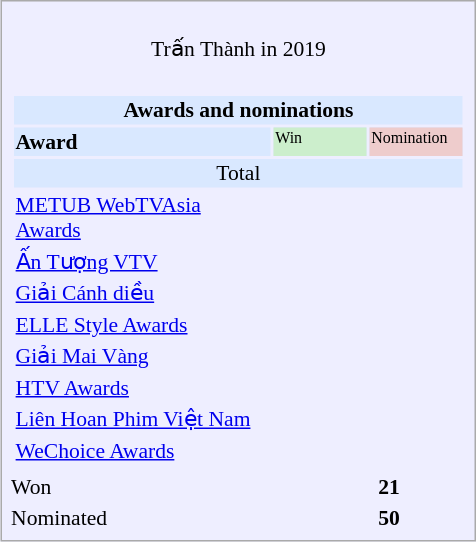<table class="infobox" style="width:22em; text-align:left; font-size:90%; vertical-align:middle; background:#eef;">
<tr>
<td colspan="2" style="text-align:center;"><br>Trấn Thành in 2019</td>
</tr>
<tr>
<td colspan="2"><br><table class="collapsible collapsed" style="width:100%;">
<tr>
<th colspan="3" style="background:#d9e8ff; text-align:center;">Awards and nominations</th>
</tr>
<tr style="background:#d9e8ff; text-align:left;">
<th style="vertical-align: left;">Award</th>
<td style="background:#cec; font-size:8pt; width:60px;">Win</td>
<td style="background:#ecc; font-size:8pt; width:60px;">Nomination</td>
</tr>
<tr style="background:#d9e8ff;">
<td colspan="3" style="text-align:center;">Total</td>
</tr>
<tr>
<td style="text-align:left;"><a href='#'>METUB WebTVAsia Awards</a></td>
<td></td>
<td></td>
</tr>
<tr>
<td style="text-align:left;"><a href='#'>Ấn Tượng VTV</a></td>
<td></td>
<td></td>
</tr>
<tr>
<td style="text-align:left;"><a href='#'>Giải Cánh diều</a></td>
<td></td>
<td></td>
</tr>
<tr>
<td style="text-align:left;"><a href='#'>ELLE Style Awards</a></td>
<td></td>
<td></td>
</tr>
<tr>
<td style="text-align:left;"><a href='#'>Giải Mai Vàng</a></td>
<td></td>
<td></td>
</tr>
<tr>
<td style="text-align:left;"><a href='#'>HTV Awards</a></td>
<td></td>
<td></td>
</tr>
<tr>
<td style="text-align:left;"><a href='#'>Liên Hoan Phim Việt Nam</a></td>
<td></td>
<td></td>
</tr>
<tr>
<td style="text-align:left;"><a href='#'>WeChoice Awards</a></td>
<td></td>
<td></td>
</tr>
</table>
</td>
</tr>
<tr | >
<td>Won</td>
<td><strong>21</strong></td>
</tr>
<tr | >
<td>Nominated</td>
<td><strong>50</strong></td>
</tr>
</table>
